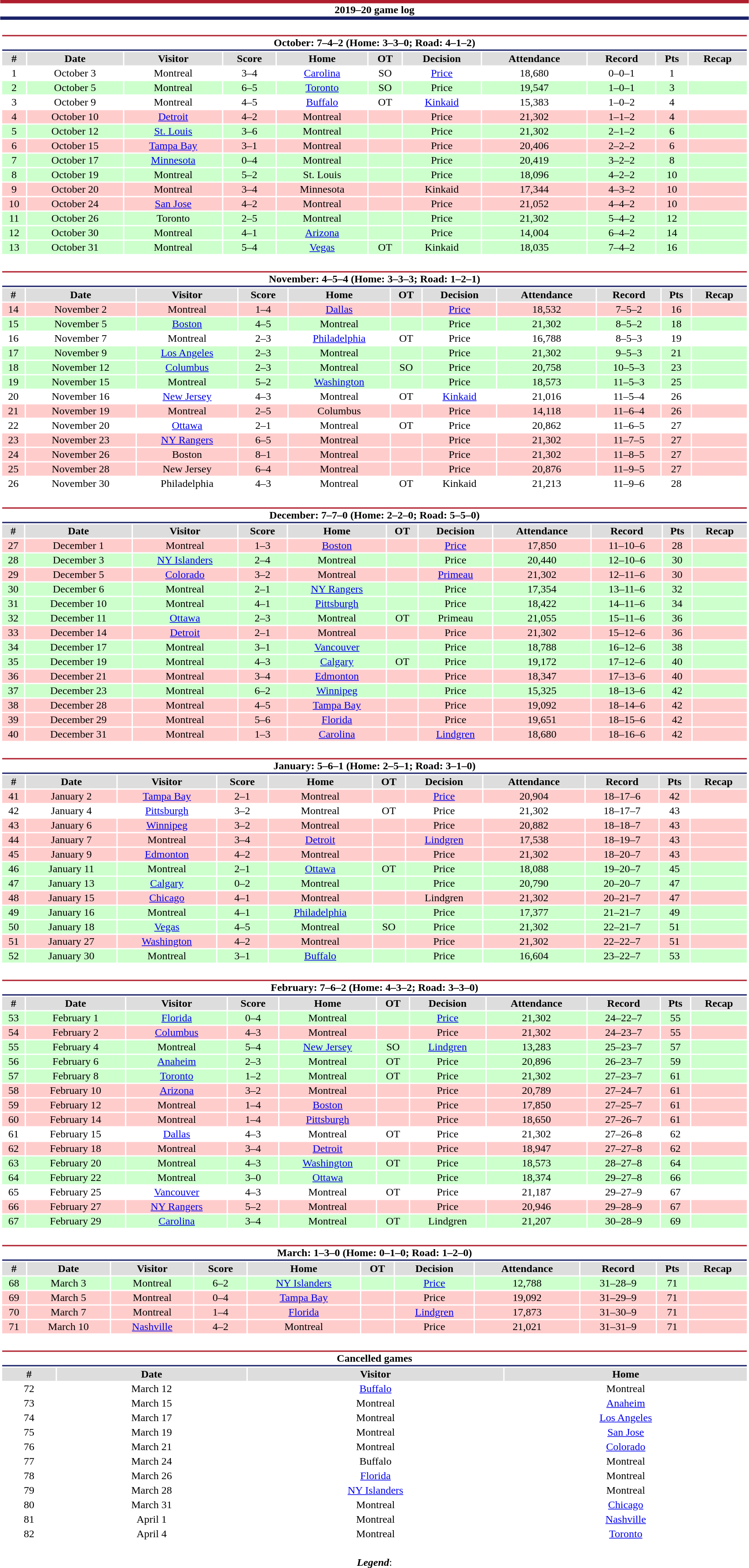<table class="toccolours" style="width:90%; clear:both; margin:1.5em auto; text-align:center;">
<tr>
<th colspan="11" style="background:#FFFFFF; border-top:#AF1E2D 5px solid; border-bottom:#192168 5px solid;">2019–20 game log</th>
</tr>
<tr>
<td colspan="11"><br><table class="toccolours collapsible collapsed" style="width:100%;">
<tr>
<th colspan="11" style="background:#FFFFFF; border-top:#AF1E2D 2px solid; border-bottom:#192168 2px solid;">October: 7–4–2 (Home: 3–3–0; Road: 4–1–2)</th>
</tr>
<tr style="background:#ddd;">
<th>#</th>
<th>Date</th>
<th>Visitor</th>
<th>Score</th>
<th>Home</th>
<th>OT</th>
<th>Decision</th>
<th>Attendance</th>
<th>Record</th>
<th>Pts</th>
<th>Recap</th>
</tr>
<tr style="background:#fff;">
<td>1</td>
<td>October 3</td>
<td>Montreal</td>
<td>3–4</td>
<td><a href='#'>Carolina</a></td>
<td>SO</td>
<td><a href='#'>Price</a></td>
<td>18,680</td>
<td>0–0–1</td>
<td>1</td>
<td></td>
</tr>
<tr style="background:#cfc;">
<td>2</td>
<td>October 5</td>
<td>Montreal</td>
<td>6–5</td>
<td><a href='#'>Toronto</a></td>
<td>SO</td>
<td>Price</td>
<td>19,547</td>
<td>1–0–1</td>
<td>3</td>
<td></td>
</tr>
<tr style="background:#fff;">
<td>3</td>
<td>October 9</td>
<td>Montreal</td>
<td>4–5</td>
<td><a href='#'>Buffalo</a></td>
<td>OT</td>
<td><a href='#'>Kinkaid</a></td>
<td>15,383</td>
<td>1–0–2</td>
<td>4</td>
<td></td>
</tr>
<tr style="background:#fcc;">
<td>4</td>
<td>October 10</td>
<td><a href='#'>Detroit</a></td>
<td>4–2</td>
<td>Montreal</td>
<td></td>
<td>Price</td>
<td>21,302</td>
<td>1–1–2</td>
<td>4</td>
<td></td>
</tr>
<tr style="background:#cfc;">
<td>5</td>
<td>October 12</td>
<td><a href='#'>St. Louis</a></td>
<td>3–6</td>
<td>Montreal</td>
<td></td>
<td>Price</td>
<td>21,302</td>
<td>2–1–2</td>
<td>6</td>
<td></td>
</tr>
<tr style="background:#fcc;">
<td>6</td>
<td>October 15</td>
<td><a href='#'>Tampa Bay</a></td>
<td>3–1</td>
<td>Montreal</td>
<td></td>
<td>Price</td>
<td>20,406</td>
<td>2–2–2</td>
<td>6</td>
<td></td>
</tr>
<tr style="background:#cfc;">
<td>7</td>
<td>October 17</td>
<td><a href='#'>Minnesota</a></td>
<td>0–4</td>
<td>Montreal</td>
<td></td>
<td>Price</td>
<td>20,419</td>
<td>3–2–2</td>
<td>8</td>
<td></td>
</tr>
<tr style="background:#cfc;">
<td>8</td>
<td>October 19</td>
<td>Montreal</td>
<td>5–2</td>
<td>St. Louis</td>
<td></td>
<td>Price</td>
<td>18,096</td>
<td>4–2–2</td>
<td>10</td>
<td></td>
</tr>
<tr style="background:#fcc;">
<td>9</td>
<td>October 20</td>
<td>Montreal</td>
<td>3–4</td>
<td>Minnesota</td>
<td></td>
<td>Kinkaid</td>
<td>17,344</td>
<td>4–3–2</td>
<td>10</td>
<td></td>
</tr>
<tr style="background:#fcc;">
<td>10</td>
<td>October 24</td>
<td><a href='#'>San Jose</a></td>
<td>4–2</td>
<td>Montreal</td>
<td></td>
<td>Price</td>
<td>21,052</td>
<td>4–4–2</td>
<td>10</td>
<td></td>
</tr>
<tr style="background:#cfc;">
<td>11</td>
<td>October 26</td>
<td>Toronto</td>
<td>2–5</td>
<td>Montreal</td>
<td></td>
<td>Price</td>
<td>21,302</td>
<td>5–4–2</td>
<td>12</td>
<td></td>
</tr>
<tr style="background:#cfc;">
<td>12</td>
<td>October 30</td>
<td>Montreal</td>
<td>4–1</td>
<td><a href='#'>Arizona</a></td>
<td></td>
<td>Price</td>
<td>14,004</td>
<td>6–4–2</td>
<td>14</td>
<td></td>
</tr>
<tr style="background:#cfc;">
<td>13</td>
<td>October 31</td>
<td>Montreal</td>
<td>5–4</td>
<td><a href='#'>Vegas</a></td>
<td>OT</td>
<td>Kinkaid</td>
<td>18,035</td>
<td>7–4–2</td>
<td>16</td>
<td></td>
</tr>
</table>
</td>
</tr>
<tr>
<td colspan="11"><br><table class="toccolours collapsible collapsed" style="width:100%;">
<tr>
<th colspan="11" style="background:#FFFFFF; border-top:#AF1E2D 2px solid; border-bottom:#192168 2px solid;">November: 4–5–4 (Home: 3–3–3; Road: 1–2–1)</th>
</tr>
<tr style="background:#ddd;">
<th>#</th>
<th>Date</th>
<th>Visitor</th>
<th>Score</th>
<th>Home</th>
<th>OT</th>
<th>Decision</th>
<th>Attendance</th>
<th>Record</th>
<th>Pts</th>
<th>Recap</th>
</tr>
<tr style="background:#fcc;">
<td>14</td>
<td>November 2</td>
<td>Montreal</td>
<td>1–4</td>
<td><a href='#'>Dallas</a></td>
<td></td>
<td><a href='#'>Price</a></td>
<td>18,532</td>
<td>7–5–2</td>
<td>16</td>
<td></td>
</tr>
<tr style="background:#cfc;">
<td>15</td>
<td>November 5</td>
<td><a href='#'>Boston</a></td>
<td>4–5</td>
<td>Montreal</td>
<td></td>
<td>Price</td>
<td>21,302</td>
<td>8–5–2</td>
<td>18</td>
<td></td>
</tr>
<tr style="background:#fff;">
<td>16</td>
<td>November 7</td>
<td>Montreal</td>
<td>2–3</td>
<td><a href='#'>Philadelphia</a></td>
<td>OT</td>
<td>Price</td>
<td>16,788</td>
<td>8–5–3</td>
<td>19</td>
<td></td>
</tr>
<tr style="background:#cfc;">
<td>17</td>
<td>November 9</td>
<td><a href='#'>Los Angeles</a></td>
<td>2–3</td>
<td>Montreal</td>
<td></td>
<td>Price</td>
<td>21,302</td>
<td>9–5–3</td>
<td>21</td>
<td></td>
</tr>
<tr style="background:#cfc;">
<td>18</td>
<td>November 12</td>
<td><a href='#'>Columbus</a></td>
<td>2–3</td>
<td>Montreal</td>
<td>SO</td>
<td>Price</td>
<td>20,758</td>
<td>10–5–3</td>
<td>23</td>
<td></td>
</tr>
<tr style="background:#cfc;">
<td>19</td>
<td>November 15</td>
<td>Montreal</td>
<td>5–2</td>
<td><a href='#'>Washington</a></td>
<td></td>
<td>Price</td>
<td>18,573</td>
<td>11–5–3</td>
<td>25</td>
<td></td>
</tr>
<tr style="background:#fff;">
<td>20</td>
<td>November 16</td>
<td><a href='#'>New Jersey</a></td>
<td>4–3</td>
<td>Montreal</td>
<td>OT</td>
<td><a href='#'>Kinkaid</a></td>
<td>21,016</td>
<td>11–5–4</td>
<td>26</td>
<td></td>
</tr>
<tr style="background:#fcc;">
<td>21</td>
<td>November 19</td>
<td>Montreal</td>
<td>2–5</td>
<td>Columbus</td>
<td></td>
<td>Price</td>
<td>14,118</td>
<td>11–6–4</td>
<td>26</td>
<td></td>
</tr>
<tr style="background:#fff;">
<td>22</td>
<td>November 20</td>
<td><a href='#'>Ottawa</a></td>
<td>2–1</td>
<td>Montreal</td>
<td>OT</td>
<td>Price</td>
<td>20,862</td>
<td>11–6–5</td>
<td>27</td>
<td></td>
</tr>
<tr style="background:#fcc;">
<td>23</td>
<td>November 23</td>
<td><a href='#'>NY Rangers</a></td>
<td>6–5</td>
<td>Montreal</td>
<td></td>
<td>Price</td>
<td>21,302</td>
<td>11–7–5</td>
<td>27</td>
<td></td>
</tr>
<tr style="background:#fcc;">
<td>24</td>
<td>November 26</td>
<td>Boston</td>
<td>8–1</td>
<td>Montreal</td>
<td></td>
<td>Price</td>
<td>21,302</td>
<td>11–8–5</td>
<td>27</td>
<td></td>
</tr>
<tr style="background:#fcc;">
<td>25</td>
<td>November 28</td>
<td>New Jersey</td>
<td>6–4</td>
<td>Montreal</td>
<td></td>
<td>Price</td>
<td>20,876</td>
<td>11–9–5</td>
<td>27</td>
<td></td>
</tr>
<tr style="background:#fff;">
<td>26</td>
<td>November 30</td>
<td>Philadelphia</td>
<td>4–3</td>
<td>Montreal</td>
<td>OT</td>
<td>Kinkaid</td>
<td>21,213</td>
<td>11–9–6</td>
<td>28</td>
<td></td>
</tr>
</table>
</td>
</tr>
<tr>
<td colspan="11"><br><table class="toccolours collapsible collapsed" style="width:100%;">
<tr>
<th colspan="11" style="background:#FFFFFF; border-top:#AF1E2D 2px solid; border-bottom:#192168 2px solid;">December: 7–7–0 (Home: 2–2–0; Road: 5–5–0)</th>
</tr>
<tr style="background:#ddd;">
<th>#</th>
<th>Date</th>
<th>Visitor</th>
<th>Score</th>
<th>Home</th>
<th>OT</th>
<th>Decision</th>
<th>Attendance</th>
<th>Record</th>
<th>Pts</th>
<th>Recap</th>
</tr>
<tr style="background:#fcc;">
<td>27</td>
<td>December 1</td>
<td>Montreal</td>
<td>1–3</td>
<td><a href='#'>Boston</a></td>
<td></td>
<td><a href='#'>Price</a></td>
<td>17,850</td>
<td>11–10–6</td>
<td>28</td>
<td></td>
</tr>
<tr style="background:#cfc;">
<td>28</td>
<td>December 3</td>
<td><a href='#'>NY Islanders</a></td>
<td>2–4</td>
<td>Montreal</td>
<td></td>
<td>Price</td>
<td>20,440</td>
<td>12–10–6</td>
<td>30</td>
<td></td>
</tr>
<tr style="background:#fcc;">
<td>29</td>
<td>December 5</td>
<td><a href='#'>Colorado</a></td>
<td>3–2</td>
<td>Montreal</td>
<td></td>
<td><a href='#'>Primeau</a></td>
<td>21,302</td>
<td>12–11–6</td>
<td>30</td>
<td></td>
</tr>
<tr style="background:#cfc;">
<td>30</td>
<td>December 6</td>
<td>Montreal</td>
<td>2–1</td>
<td><a href='#'>NY Rangers</a></td>
<td></td>
<td>Price</td>
<td>17,354</td>
<td>13–11–6</td>
<td>32</td>
<td></td>
</tr>
<tr style="background:#cfc;">
<td>31</td>
<td>December 10</td>
<td>Montreal</td>
<td>4–1</td>
<td><a href='#'>Pittsburgh</a></td>
<td></td>
<td>Price</td>
<td>18,422</td>
<td>14–11–6</td>
<td>34</td>
<td></td>
</tr>
<tr style="background:#cfc;">
<td>32</td>
<td>December 11</td>
<td><a href='#'>Ottawa</a></td>
<td>2–3</td>
<td>Montreal</td>
<td>OT</td>
<td>Primeau</td>
<td>21,055</td>
<td>15–11–6</td>
<td>36</td>
<td></td>
</tr>
<tr style="background:#fcc;">
<td>33</td>
<td>December 14</td>
<td><a href='#'>Detroit</a></td>
<td>2–1</td>
<td>Montreal</td>
<td></td>
<td>Price</td>
<td>21,302</td>
<td>15–12–6</td>
<td>36</td>
<td></td>
</tr>
<tr style="background:#cfc;">
<td>34</td>
<td>December 17</td>
<td>Montreal</td>
<td>3–1</td>
<td><a href='#'>Vancouver</a></td>
<td></td>
<td>Price</td>
<td>18,788</td>
<td>16–12–6</td>
<td>38</td>
<td></td>
</tr>
<tr style="background:#cfc;">
<td>35</td>
<td>December 19</td>
<td>Montreal</td>
<td>4–3</td>
<td><a href='#'>Calgary</a></td>
<td>OT</td>
<td>Price</td>
<td>19,172</td>
<td>17–12–6</td>
<td>40</td>
<td></td>
</tr>
<tr style="background:#fcc;">
<td>36</td>
<td>December 21</td>
<td>Montreal</td>
<td>3–4</td>
<td><a href='#'>Edmonton</a></td>
<td></td>
<td>Price</td>
<td>18,347</td>
<td>17–13–6</td>
<td>40</td>
<td></td>
</tr>
<tr style="background:#cfc;">
<td>37</td>
<td>December 23</td>
<td>Montreal</td>
<td>6–2</td>
<td><a href='#'>Winnipeg</a></td>
<td></td>
<td>Price</td>
<td>15,325</td>
<td>18–13–6</td>
<td>42</td>
<td></td>
</tr>
<tr style="background:#fcc;">
<td>38</td>
<td>December 28</td>
<td>Montreal</td>
<td>4–5</td>
<td><a href='#'>Tampa Bay</a></td>
<td></td>
<td>Price</td>
<td>19,092</td>
<td>18–14–6</td>
<td>42</td>
<td></td>
</tr>
<tr style="background:#fcc;">
<td>39</td>
<td>December 29</td>
<td>Montreal</td>
<td>5–6</td>
<td><a href='#'>Florida</a></td>
<td></td>
<td>Price</td>
<td>19,651</td>
<td>18–15–6</td>
<td>42</td>
<td></td>
</tr>
<tr style="background:#fcc;">
<td>40</td>
<td>December 31</td>
<td>Montreal</td>
<td>1–3</td>
<td><a href='#'>Carolina</a></td>
<td></td>
<td><a href='#'>Lindgren</a></td>
<td>18,680</td>
<td>18–16–6</td>
<td>42</td>
<td></td>
</tr>
</table>
</td>
</tr>
<tr>
<td colspan="11"><br><table class="toccolours collapsible collapsed" style="width:100%;">
<tr>
<th colspan="11" style="background:#FFFFFF; border-top:#AF1E2D 2px solid; border-bottom:#192168 2px solid;">January: 5–6–1 (Home: 2–5–1; Road: 3–1–0)</th>
</tr>
<tr style="background:#ddd;">
<th>#</th>
<th>Date</th>
<th>Visitor</th>
<th>Score</th>
<th>Home</th>
<th>OT</th>
<th>Decision</th>
<th>Attendance</th>
<th>Record</th>
<th>Pts</th>
<th>Recap</th>
</tr>
<tr style="background:#fcc;">
<td>41</td>
<td>January 2</td>
<td><a href='#'>Tampa Bay</a></td>
<td>2–1</td>
<td>Montreal</td>
<td></td>
<td><a href='#'>Price</a></td>
<td>20,904</td>
<td>18–17–6</td>
<td>42</td>
<td></td>
</tr>
<tr style="background:#fff;">
<td>42</td>
<td>January 4</td>
<td><a href='#'>Pittsburgh</a></td>
<td>3–2</td>
<td>Montreal</td>
<td>OT</td>
<td>Price</td>
<td>21,302</td>
<td>18–17–7</td>
<td>43</td>
<td></td>
</tr>
<tr style="background:#fcc;">
<td>43</td>
<td>January 6</td>
<td><a href='#'>Winnipeg</a></td>
<td>3–2</td>
<td>Montreal</td>
<td></td>
<td>Price</td>
<td>20,882</td>
<td>18–18–7</td>
<td>43</td>
<td></td>
</tr>
<tr style="background:#fcc;">
<td>44</td>
<td>January 7</td>
<td>Montreal</td>
<td>3–4</td>
<td><a href='#'>Detroit</a></td>
<td></td>
<td><a href='#'>Lindgren</a></td>
<td>17,538</td>
<td>18–19–7</td>
<td>43</td>
<td></td>
</tr>
<tr style="background:#fcc;">
<td>45</td>
<td>January 9</td>
<td><a href='#'>Edmonton</a></td>
<td>4–2</td>
<td>Montreal</td>
<td></td>
<td>Price</td>
<td>21,302</td>
<td>18–20–7</td>
<td>43</td>
<td></td>
</tr>
<tr style="background:#cfc;">
<td>46</td>
<td>January 11</td>
<td>Montreal</td>
<td>2–1</td>
<td><a href='#'>Ottawa</a></td>
<td>OT</td>
<td>Price</td>
<td>18,088</td>
<td>19–20–7</td>
<td>45</td>
<td></td>
</tr>
<tr style="background:#cfc;">
<td>47</td>
<td>January 13</td>
<td><a href='#'>Calgary</a></td>
<td>0–2</td>
<td>Montreal</td>
<td></td>
<td>Price</td>
<td>20,790</td>
<td>20–20–7</td>
<td>47</td>
<td></td>
</tr>
<tr style="background:#fcc;">
<td>48</td>
<td>January 15</td>
<td><a href='#'>Chicago</a></td>
<td>4–1</td>
<td>Montreal</td>
<td></td>
<td>Lindgren</td>
<td>21,302</td>
<td>20–21–7</td>
<td>47</td>
<td></td>
</tr>
<tr style="background:#cfc;">
<td>49</td>
<td>January 16</td>
<td>Montreal</td>
<td>4–1</td>
<td><a href='#'>Philadelphia</a></td>
<td></td>
<td>Price</td>
<td>17,377</td>
<td>21–21–7</td>
<td>49</td>
<td></td>
</tr>
<tr style="background:#cfc;">
<td>50</td>
<td>January 18</td>
<td><a href='#'>Vegas</a></td>
<td>4–5</td>
<td>Montreal</td>
<td>SO</td>
<td>Price</td>
<td>21,302</td>
<td>22–21–7</td>
<td>51</td>
<td></td>
</tr>
<tr style="background:#fcc;">
<td>51</td>
<td>January 27</td>
<td><a href='#'>Washington</a></td>
<td>4–2</td>
<td>Montreal</td>
<td></td>
<td>Price</td>
<td>21,302</td>
<td>22–22–7</td>
<td>51</td>
<td></td>
</tr>
<tr style="background:#cfc;">
<td>52</td>
<td>January 30</td>
<td>Montreal</td>
<td>3–1</td>
<td><a href='#'>Buffalo</a></td>
<td></td>
<td>Price</td>
<td>16,604</td>
<td>23–22–7</td>
<td>53</td>
<td></td>
</tr>
</table>
</td>
</tr>
<tr>
<td colspan="11"><br><table class="toccolours collapsible collapsed" style="width:100%;">
<tr>
<th colspan="11" style="background:#FFFFFF; border-top:#AF1E2D 2px solid; border-bottom:#192168 2px solid;">February: 7–6–2 (Home: 4–3–2; Road: 3–3–0)</th>
</tr>
<tr style="background:#ddd;">
<th>#</th>
<th>Date</th>
<th>Visitor</th>
<th>Score</th>
<th>Home</th>
<th>OT</th>
<th>Decision</th>
<th>Attendance</th>
<th>Record</th>
<th>Pts</th>
<th>Recap</th>
</tr>
<tr style="background:#cfc;">
<td>53</td>
<td>February 1</td>
<td><a href='#'>Florida</a></td>
<td>0–4</td>
<td>Montreal</td>
<td></td>
<td><a href='#'>Price</a></td>
<td>21,302</td>
<td>24–22–7</td>
<td>55</td>
<td></td>
</tr>
<tr style="background:#fcc;">
<td>54</td>
<td>February 2</td>
<td><a href='#'>Columbus</a></td>
<td>4–3</td>
<td>Montreal</td>
<td></td>
<td>Price</td>
<td>21,302</td>
<td>24–23–7</td>
<td>55</td>
<td></td>
</tr>
<tr style="background:#cfc;">
<td>55</td>
<td>February 4</td>
<td>Montreal</td>
<td>5–4</td>
<td><a href='#'>New Jersey</a></td>
<td>SO</td>
<td><a href='#'>Lindgren</a></td>
<td>13,283</td>
<td>25–23–7</td>
<td>57</td>
<td></td>
</tr>
<tr style="background:#cfc;">
<td>56</td>
<td>February 6</td>
<td><a href='#'>Anaheim</a></td>
<td>2–3</td>
<td>Montreal</td>
<td>OT</td>
<td>Price</td>
<td>20,896</td>
<td>26–23–7</td>
<td>59</td>
<td></td>
</tr>
<tr style="background:#cfc;">
<td>57</td>
<td>February 8</td>
<td><a href='#'>Toronto</a></td>
<td>1–2</td>
<td>Montreal</td>
<td>OT</td>
<td>Price</td>
<td>21,302</td>
<td>27–23–7</td>
<td>61</td>
<td></td>
</tr>
<tr style="background:#fcc;">
<td>58</td>
<td>February 10</td>
<td><a href='#'>Arizona</a></td>
<td>3–2</td>
<td>Montreal</td>
<td></td>
<td>Price</td>
<td>20,789</td>
<td>27–24–7</td>
<td>61</td>
<td></td>
</tr>
<tr style="background:#fcc;">
<td>59</td>
<td>February 12</td>
<td>Montreal</td>
<td>1–4</td>
<td><a href='#'>Boston</a></td>
<td></td>
<td>Price</td>
<td>17,850</td>
<td>27–25–7</td>
<td>61</td>
<td></td>
</tr>
<tr style="background:#fcc;">
<td>60</td>
<td>February 14</td>
<td>Montreal</td>
<td>1–4</td>
<td><a href='#'>Pittsburgh</a></td>
<td></td>
<td>Price</td>
<td>18,650</td>
<td>27–26–7</td>
<td>61</td>
<td></td>
</tr>
<tr style="background:#fff;">
<td>61</td>
<td>February 15</td>
<td><a href='#'>Dallas</a></td>
<td>4–3</td>
<td>Montreal</td>
<td>OT</td>
<td>Price</td>
<td>21,302</td>
<td>27–26–8</td>
<td>62</td>
<td></td>
</tr>
<tr style="background:#fcc;">
<td>62</td>
<td>February 18</td>
<td>Montreal</td>
<td>3–4</td>
<td><a href='#'>Detroit</a></td>
<td></td>
<td>Price</td>
<td>18,947</td>
<td>27–27–8</td>
<td>62</td>
<td></td>
</tr>
<tr style="background:#cfc;">
<td>63</td>
<td>February 20</td>
<td>Montreal</td>
<td>4–3</td>
<td><a href='#'>Washington</a></td>
<td>OT</td>
<td>Price</td>
<td>18,573</td>
<td>28–27–8</td>
<td>64</td>
<td></td>
</tr>
<tr style="background:#cfc;">
<td>64</td>
<td>February 22</td>
<td>Montreal</td>
<td>3–0</td>
<td><a href='#'>Ottawa</a></td>
<td></td>
<td>Price</td>
<td>18,374</td>
<td>29–27–8</td>
<td>66</td>
<td></td>
</tr>
<tr style="background:#fff;">
<td>65</td>
<td>February 25</td>
<td><a href='#'>Vancouver</a></td>
<td>4–3</td>
<td>Montreal</td>
<td>OT</td>
<td>Price</td>
<td>21,187</td>
<td>29–27–9</td>
<td>67</td>
<td></td>
</tr>
<tr style="background:#fcc;">
<td>66</td>
<td>February 27</td>
<td><a href='#'>NY Rangers</a></td>
<td>5–2</td>
<td>Montreal</td>
<td></td>
<td>Price</td>
<td>20,946</td>
<td>29–28–9</td>
<td>67</td>
<td></td>
</tr>
<tr style="background:#cfc;">
<td>67</td>
<td>February 29</td>
<td><a href='#'>Carolina</a></td>
<td>3–4</td>
<td>Montreal</td>
<td>OT</td>
<td>Lindgren</td>
<td>21,207</td>
<td>30–28–9</td>
<td>69</td>
<td></td>
</tr>
</table>
</td>
</tr>
<tr>
<td colspan="11"><br><table class="toccolours collapsible collapsed" style="width:100%;">
<tr>
<th colspan="11" style="background:#FFFFFF; border-top:#AF1E2D 2px solid; border-bottom:#192168 2px solid;">March: 1–3–0 (Home: 0–1–0; Road: 1–2–0)</th>
</tr>
<tr style="background:#ddd;">
<th>#</th>
<th>Date</th>
<th>Visitor</th>
<th>Score</th>
<th>Home</th>
<th>OT</th>
<th>Decision</th>
<th>Attendance</th>
<th>Record</th>
<th>Pts</th>
<th>Recap</th>
</tr>
<tr style="background:#cfc;">
<td>68</td>
<td>March 3</td>
<td>Montreal</td>
<td>6–2</td>
<td><a href='#'>NY Islanders</a></td>
<td></td>
<td><a href='#'>Price</a></td>
<td>12,788</td>
<td>31–28–9</td>
<td>71</td>
<td></td>
</tr>
<tr style="background:#fcc;">
<td>69</td>
<td>March 5</td>
<td>Montreal</td>
<td>0–4</td>
<td><a href='#'>Tampa Bay</a></td>
<td></td>
<td>Price</td>
<td>19,092</td>
<td>31–29–9</td>
<td>71</td>
<td></td>
</tr>
<tr style="background:#fcc;">
<td>70</td>
<td>March 7</td>
<td>Montreal</td>
<td>1–4</td>
<td><a href='#'>Florida</a></td>
<td></td>
<td><a href='#'>Lindgren</a></td>
<td>17,873</td>
<td>31–30–9</td>
<td>71</td>
<td></td>
</tr>
<tr style="background:#fcc;">
<td>71</td>
<td>March 10</td>
<td><a href='#'>Nashville</a></td>
<td>4–2</td>
<td>Montreal</td>
<td></td>
<td>Price</td>
<td>21,021</td>
<td>31–31–9</td>
<td>71</td>
<td></td>
</tr>
</table>
</td>
</tr>
<tr>
<td colspan="4"><br><table class="toccolours collapsible collapsed" style="width:100%;">
<tr>
<th colspan="4" style="background:#FFFFFF; border-top:#AF1E2D 2px solid; border-bottom:#192168 2px solid;">Cancelled games</th>
</tr>
<tr style="background:#ddd;">
<th>#</th>
<th>Date</th>
<th>Visitor</th>
<th>Home</th>
</tr>
<tr style="background:#;">
<td>72</td>
<td>March 12</td>
<td><a href='#'>Buffalo</a></td>
<td>Montreal</td>
</tr>
<tr style="background:#;">
<td>73</td>
<td>March 15</td>
<td>Montreal</td>
<td><a href='#'>Anaheim</a></td>
</tr>
<tr style="background:#;">
<td>74</td>
<td>March 17</td>
<td>Montreal</td>
<td><a href='#'>Los Angeles</a></td>
</tr>
<tr style="background:#;">
<td>75</td>
<td>March 19</td>
<td>Montreal</td>
<td><a href='#'>San Jose</a></td>
</tr>
<tr style="background:#;">
<td>76</td>
<td>March 21</td>
<td>Montreal</td>
<td><a href='#'>Colorado</a></td>
</tr>
<tr style="background:#;">
<td>77</td>
<td>March 24</td>
<td>Buffalo</td>
<td>Montreal</td>
</tr>
<tr style="background:#;">
<td>78</td>
<td>March 26</td>
<td><a href='#'>Florida</a></td>
<td>Montreal</td>
</tr>
<tr style="background:#;">
<td>79</td>
<td>March 28</td>
<td><a href='#'>NY Islanders</a></td>
<td>Montreal</td>
</tr>
<tr style="background:#;">
<td>80</td>
<td>March 31</td>
<td>Montreal</td>
<td><a href='#'>Chicago</a></td>
</tr>
<tr style="background:#;">
<td>81</td>
<td>April 1</td>
<td>Montreal</td>
<td><a href='#'>Nashville</a></td>
</tr>
<tr style="background:#;">
<td>82</td>
<td>April 4</td>
<td>Montreal</td>
<td><a href='#'>Toronto</a></td>
</tr>
</table>
</td>
</tr>
<tr>
<td colspan="11" style="text-align:center;"><br><strong><em>Legend</em></strong>:


</td>
</tr>
</table>
